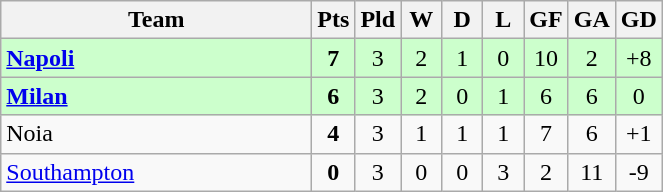<table class="wikitable" style="text-align:center;">
<tr>
<th width=200>Team</th>
<th width=20>Pts</th>
<th width=20>Pld</th>
<th width=20>W</th>
<th width=20>D</th>
<th width=20>L</th>
<th width=20>GF</th>
<th width=20>GA</th>
<th width=20>GD</th>
</tr>
<tr style="background:#ccffcc">
<td style="text-align:left"><strong> <a href='#'>Napoli</a></strong></td>
<td><strong>7</strong></td>
<td>3</td>
<td>2</td>
<td>1</td>
<td>0</td>
<td>10</td>
<td>2</td>
<td>+8</td>
</tr>
<tr style="background:#ccffcc">
<td style="text-align:left"><strong> <a href='#'>Milan</a></strong></td>
<td><strong>6</strong></td>
<td>3</td>
<td>2</td>
<td>0</td>
<td>1</td>
<td>6</td>
<td>6</td>
<td>0</td>
</tr>
<tr>
<td style="text-align:left"> Noia</td>
<td><strong>4</strong></td>
<td>3</td>
<td>1</td>
<td>1</td>
<td>1</td>
<td>7</td>
<td>6</td>
<td>+1</td>
</tr>
<tr>
<td style="text-align:left"> <a href='#'>Southampton</a></td>
<td><strong>0</strong></td>
<td>3</td>
<td>0</td>
<td>0</td>
<td>3</td>
<td>2</td>
<td>11</td>
<td>-9</td>
</tr>
</table>
